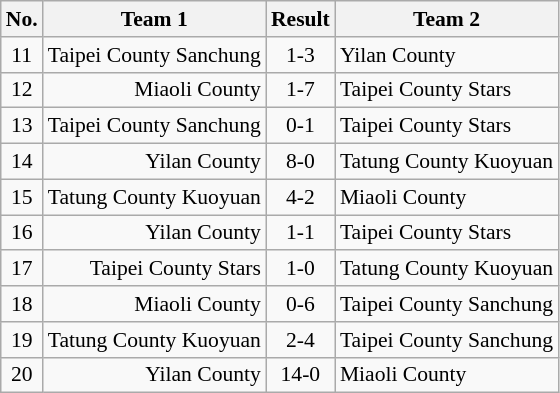<table class="wikitable" style="font-size: 90%; text-align: center;">
<tr>
<th>No.</th>
<th>Team 1</th>
<th>Result</th>
<th>Team 2</th>
</tr>
<tr>
<td>11</td>
<td align="right">Taipei County Sanchung</td>
<td>1-3</td>
<td align="left">Yilan County</td>
</tr>
<tr>
<td>12</td>
<td align="right">Miaoli County</td>
<td>1-7</td>
<td align="left">Taipei County Stars</td>
</tr>
<tr>
<td>13</td>
<td align="right">Taipei County Sanchung</td>
<td>0-1</td>
<td align="left">Taipei County Stars</td>
</tr>
<tr>
<td>14</td>
<td align="right">Yilan County</td>
<td>8-0</td>
<td align="left">Tatung County Kuoyuan</td>
</tr>
<tr>
<td>15</td>
<td align="right">Tatung County Kuoyuan</td>
<td>4-2</td>
<td align="left">Miaoli County</td>
</tr>
<tr>
<td>16</td>
<td align="right">Yilan County</td>
<td>1-1</td>
<td align="left">Taipei County Stars</td>
</tr>
<tr>
<td>17</td>
<td align="right">Taipei County Stars</td>
<td>1-0</td>
<td align="left">Tatung County Kuoyuan</td>
</tr>
<tr>
<td>18</td>
<td align="right">Miaoli County</td>
<td>0-6</td>
<td align="left">Taipei County Sanchung</td>
</tr>
<tr>
<td>19</td>
<td align="right">Tatung County Kuoyuan</td>
<td>2-4</td>
<td align="left">Taipei County Sanchung</td>
</tr>
<tr>
<td>20</td>
<td align="right">Yilan County</td>
<td>14-0</td>
<td align="left">Miaoli County</td>
</tr>
</table>
